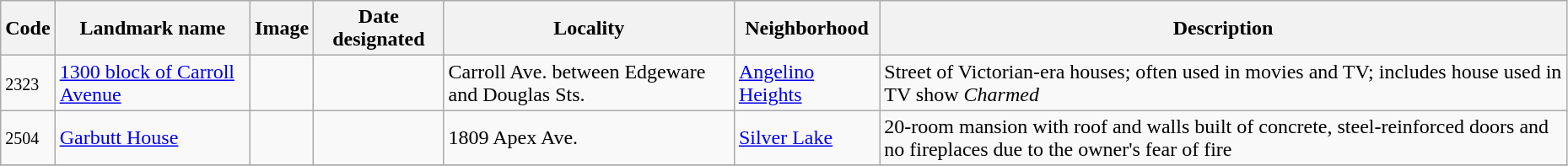<table class="wikitable sortable" style="width:98%">
<tr>
<th><strong>Code</strong></th>
<th><strong>Landmark name</strong></th>
<th class="unsortable" ><strong>Image</strong></th>
<th><strong>Date designated</strong></th>
<th><strong>Locality</strong></th>
<th><strong>Neighborhood</strong></th>
<th class="unsortable" ><strong>Description</strong></th>
</tr>
<tr>
<td><small>2323</small></td>
<td><a href='#'>1300 block of Carroll Avenue</a></td>
<td></td>
<td></td>
<td>Carroll Ave. between Edgeware and Douglas Sts.</td>
<td><a href='#'>Angelino Heights</a></td>
<td>Street of Victorian-era houses; often used in movies and TV; includes house used in TV show <em>Charmed</em></td>
</tr>
<tr>
<td><small>2504</small></td>
<td><a href='#'>Garbutt House</a></td>
<td></td>
<td></td>
<td>1809 Apex Ave.<br><small></small></td>
<td><a href='#'>Silver Lake</a></td>
<td>20-room mansion with roof and walls built of concrete, steel-reinforced doors and no fireplaces due to the owner's fear of fire</td>
</tr>
<tr>
</tr>
</table>
